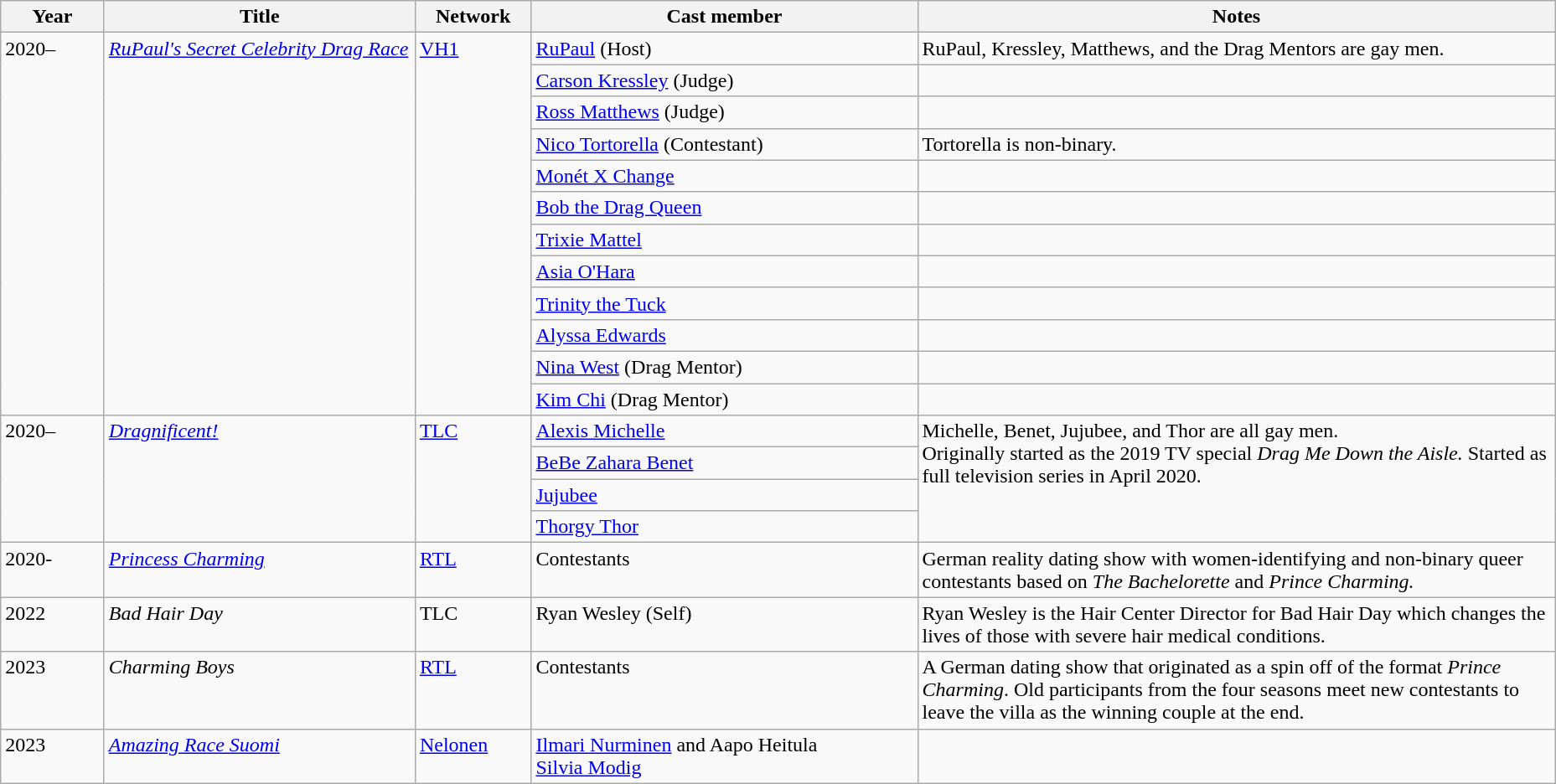<table class="sortable wikitable" style="margins:auto; width=95%;">
<tr>
<th width="75">Year</th>
<th style="width:240px;">Title</th>
<th width="85">Network</th>
<th style="width:300px;">Cast member</th>
<th style="width:500px;" class="unsortable">Notes</th>
</tr>
<tr valign="top">
<td rowspan="12">2020–</td>
<td rowspan="12"><em><a href='#'>RuPaul's Secret Celebrity Drag Race</a></em></td>
<td rowspan="12"><a href='#'>VH1</a></td>
<td><a href='#'>RuPaul</a> (Host)</td>
<td>RuPaul, Kressley, Matthews, and the Drag Mentors are gay men.</td>
</tr>
<tr>
<td><a href='#'>Carson Kressley</a> (Judge)</td>
<td></td>
</tr>
<tr>
<td><a href='#'>Ross Matthews</a> (Judge)</td>
<td></td>
</tr>
<tr>
<td><a href='#'>Nico Tortorella</a> (Contestant)</td>
<td>Tortorella is non-binary.</td>
</tr>
<tr>
<td><a href='#'>Monét X Change</a></td>
<td></td>
</tr>
<tr>
<td><a href='#'>Bob the Drag Queen</a></td>
<td></td>
</tr>
<tr>
<td><a href='#'>Trixie Mattel</a></td>
<td></td>
</tr>
<tr>
<td><a href='#'>Asia O'Hara</a></td>
<td></td>
</tr>
<tr>
<td><a href='#'>Trinity the Tuck</a></td>
<td></td>
</tr>
<tr>
<td><a href='#'>Alyssa Edwards</a></td>
<td></td>
</tr>
<tr>
<td><a href='#'>Nina West</a> (Drag Mentor)</td>
<td></td>
</tr>
<tr>
<td><a href='#'>Kim Chi</a> (Drag Mentor)</td>
<td></td>
</tr>
<tr valign="top">
<td rowspan="4">2020–</td>
<td rowspan="4"><em><a href='#'>Dragnificent!</a></em></td>
<td rowspan="4"><a href='#'>TLC</a></td>
<td><a href='#'>Alexis Michelle</a></td>
<td rowspan="4">Michelle, Benet, Jujubee, and Thor are all gay men. <br> Originally started as the 2019 TV special <em>Drag Me Down the Aisle.</em> Started as full television series in April 2020.</td>
</tr>
<tr>
<td><a href='#'>BeBe Zahara Benet</a></td>
</tr>
<tr>
<td><a href='#'>Jujubee</a></td>
</tr>
<tr>
<td><a href='#'>Thorgy Thor</a></td>
</tr>
<tr valign="top">
<td>2020-</td>
<td><em><a href='#'>Princess Charming</a></em></td>
<td><a href='#'>RTL</a></td>
<td>Contestants</td>
<td>German reality dating show with women-identifying and non-binary queer contestants based on <em>The Bachelorette</em> and <em>Prince Charming.</em></td>
</tr>
<tr valign="top">
<td>2022</td>
<td><em>Bad Hair Day</em></td>
<td>TLC</td>
<td>Ryan Wesley (Self)</td>
<td>Ryan Wesley is the Hair Center Director for Bad Hair Day which changes the lives of those with severe hair medical conditions.</td>
</tr>
<tr valign="top">
<td>2023</td>
<td><em>Charming Boys</em></td>
<td><a href='#'>RTL</a></td>
<td>Contestants</td>
<td>A German dating show that originated as a spin off of the format <em>Prince Charming</em>. Old participants from the four seasons meet new contestants to leave the villa as the winning couple at the end.</td>
</tr>
<tr valign="top">
<td>2023</td>
<td><em><a href='#'>Amazing Race Suomi</a></em></td>
<td><a href='#'>Nelonen</a></td>
<td><a href='#'>Ilmari Nurminen</a> and Aapo Heitula<br><a href='#'>Silvia Modig</a></td>
<td></td>
</tr>
</table>
